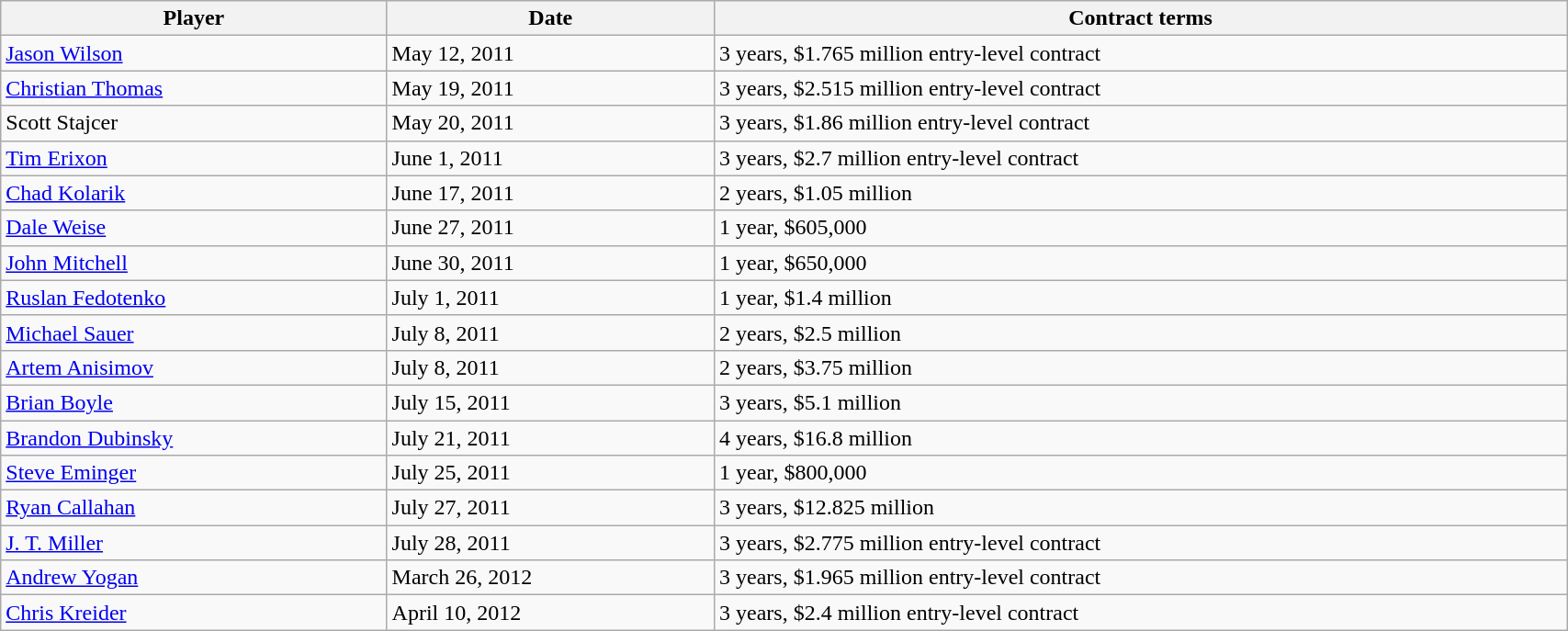<table class="wikitable" style="width:90%;">
<tr>
<th>Player</th>
<th>Date</th>
<th>Contract terms</th>
</tr>
<tr>
<td><a href='#'>Jason Wilson</a></td>
<td>May 12, 2011</td>
<td>3 years, $1.765 million entry-level contract</td>
</tr>
<tr>
<td><a href='#'>Christian Thomas</a></td>
<td>May 19, 2011</td>
<td>3 years, $2.515 million entry-level contract</td>
</tr>
<tr>
<td>Scott Stajcer</td>
<td>May 20, 2011</td>
<td>3 years, $1.86 million entry-level contract</td>
</tr>
<tr>
<td><a href='#'>Tim Erixon</a></td>
<td>June 1, 2011</td>
<td>3 years, $2.7 million entry-level contract</td>
</tr>
<tr>
<td><a href='#'>Chad Kolarik</a></td>
<td>June 17, 2011</td>
<td>2 years, $1.05 million</td>
</tr>
<tr>
<td><a href='#'>Dale Weise</a></td>
<td>June 27, 2011</td>
<td>1 year, $605,000</td>
</tr>
<tr>
<td><a href='#'>John Mitchell</a></td>
<td>June 30, 2011</td>
<td>1 year, $650,000</td>
</tr>
<tr>
<td><a href='#'>Ruslan Fedotenko</a></td>
<td>July 1, 2011</td>
<td>1 year, $1.4 million</td>
</tr>
<tr>
<td><a href='#'>Michael Sauer</a></td>
<td>July 8, 2011</td>
<td>2 years, $2.5 million</td>
</tr>
<tr>
<td><a href='#'>Artem Anisimov</a></td>
<td>July 8, 2011</td>
<td>2 years, $3.75 million</td>
</tr>
<tr>
<td><a href='#'>Brian Boyle</a></td>
<td>July 15, 2011</td>
<td>3 years, $5.1 million</td>
</tr>
<tr>
<td><a href='#'>Brandon Dubinsky</a></td>
<td>July 21, 2011</td>
<td>4 years, $16.8 million</td>
</tr>
<tr>
<td><a href='#'>Steve Eminger</a></td>
<td>July 25, 2011</td>
<td>1 year, $800,000</td>
</tr>
<tr>
<td><a href='#'>Ryan Callahan</a></td>
<td>July 27, 2011</td>
<td>3 years, $12.825 million</td>
</tr>
<tr>
<td><a href='#'>J. T. Miller</a></td>
<td>July 28, 2011</td>
<td>3 years, $2.775 million entry-level contract</td>
</tr>
<tr>
<td><a href='#'>Andrew Yogan</a></td>
<td>March 26, 2012</td>
<td>3 years, $1.965 million entry-level contract</td>
</tr>
<tr>
<td><a href='#'>Chris Kreider</a></td>
<td>April 10, 2012</td>
<td>3 years, $2.4 million entry-level contract</td>
</tr>
</table>
